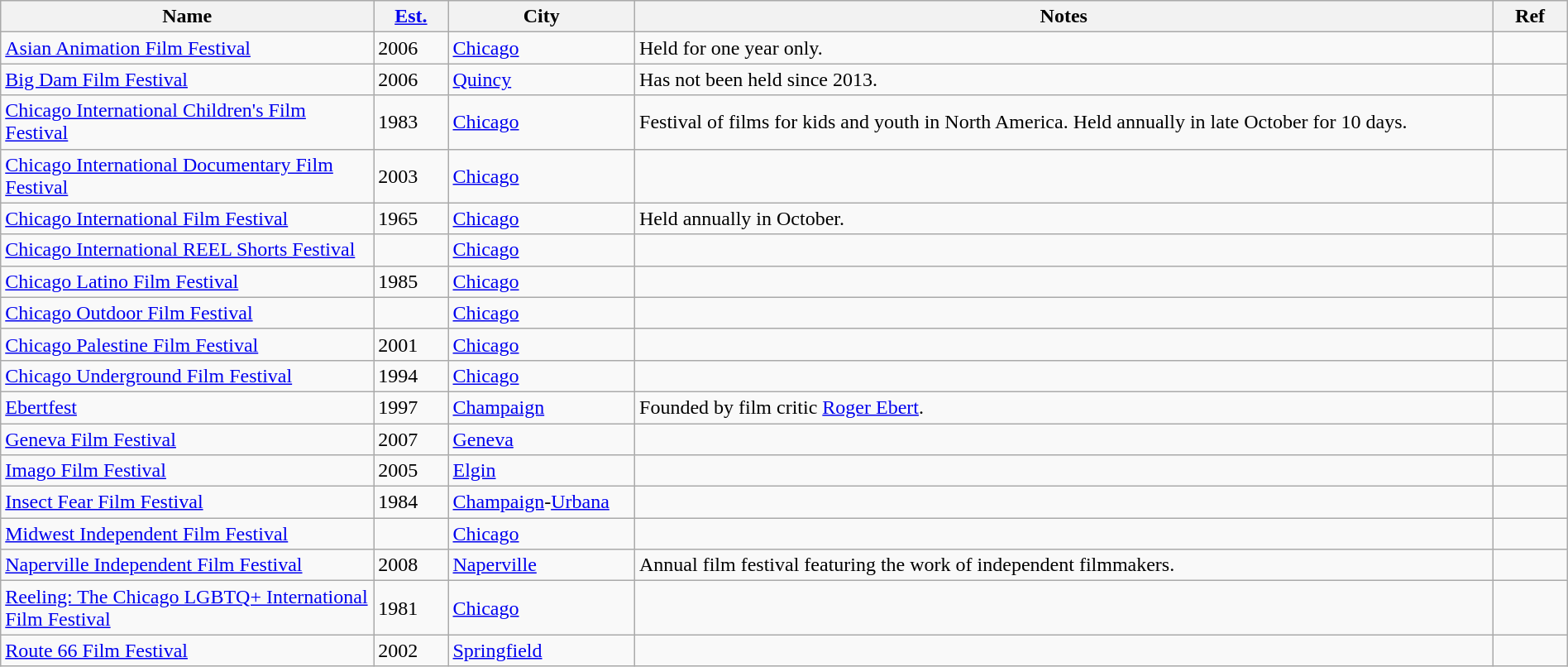<table class="wikitable sortable" width=100%>
<tr>
<th style="width:20%;">Name</th>
<th style="width:4%;"><a href='#'>Est.</a></th>
<th style="width:10%;">City</th>
<th style="width:46%;">Notes</th>
<th style="width:4%;">Ref</th>
</tr>
<tr>
<td><a href='#'>Asian Animation Film Festival</a></td>
<td>2006</td>
<td><a href='#'>Chicago</a></td>
<td>Held for one year only.</td>
<td></td>
</tr>
<tr>
<td><a href='#'>Big Dam Film Festival</a></td>
<td>2006</td>
<td><a href='#'>Quincy</a></td>
<td>Has not been held since 2013.</td>
<td></td>
</tr>
<tr>
<td><a href='#'>Chicago International Children's Film Festival</a></td>
<td>1983</td>
<td><a href='#'>Chicago</a></td>
<td>Festival of films for kids and youth in North America. Held annually in late October for 10 days.</td>
<td></td>
</tr>
<tr>
<td><a href='#'>Chicago International Documentary Film Festival</a></td>
<td>2003</td>
<td><a href='#'>Chicago</a></td>
<td></td>
<td></td>
</tr>
<tr>
<td><a href='#'>Chicago International Film Festival</a></td>
<td>1965</td>
<td><a href='#'>Chicago</a></td>
<td>Held annually in October.</td>
<td></td>
</tr>
<tr>
<td><a href='#'>Chicago International REEL Shorts Festival</a></td>
<td></td>
<td><a href='#'>Chicago</a></td>
<td></td>
<td></td>
</tr>
<tr>
<td><a href='#'>Chicago Latino Film Festival</a></td>
<td>1985</td>
<td><a href='#'>Chicago</a></td>
<td></td>
<td></td>
</tr>
<tr>
<td><a href='#'>Chicago Outdoor Film Festival</a></td>
<td></td>
<td><a href='#'>Chicago</a></td>
<td></td>
<td></td>
</tr>
<tr>
<td><a href='#'>Chicago Palestine Film Festival</a></td>
<td>2001</td>
<td><a href='#'>Chicago</a></td>
<td></td>
<td></td>
</tr>
<tr>
<td><a href='#'>Chicago Underground Film Festival</a></td>
<td>1994</td>
<td><a href='#'>Chicago</a></td>
<td></td>
<td></td>
</tr>
<tr>
<td><a href='#'>Ebertfest</a></td>
<td>1997</td>
<td><a href='#'>Champaign</a></td>
<td>Founded by film critic <a href='#'>Roger Ebert</a>.</td>
<td></td>
</tr>
<tr>
<td><a href='#'>Geneva Film Festival</a></td>
<td>2007</td>
<td><a href='#'>Geneva</a></td>
<td></td>
<td></td>
</tr>
<tr>
<td><a href='#'>Imago Film Festival</a></td>
<td>2005</td>
<td><a href='#'>Elgin</a></td>
<td></td>
<td></td>
</tr>
<tr>
<td><a href='#'>Insect Fear Film Festival</a></td>
<td>1984</td>
<td><a href='#'>Champaign</a>-<a href='#'>Urbana</a></td>
<td></td>
<td></td>
</tr>
<tr>
<td><a href='#'>Midwest Independent Film Festival</a></td>
<td></td>
<td><a href='#'>Chicago</a></td>
<td></td>
<td></td>
</tr>
<tr>
<td><a href='#'>Naperville Independent Film Festival</a></td>
<td>2008</td>
<td><a href='#'>Naperville</a></td>
<td>Annual film festival featuring the work of independent filmmakers.</td>
</tr>
<tr>
<td><a href='#'>Reeling: The Chicago LGBTQ+ International Film Festival</a></td>
<td>1981</td>
<td><a href='#'>Chicago</a></td>
<td></td>
<td></td>
</tr>
<tr>
<td><a href='#'>Route 66 Film Festival</a></td>
<td>2002</td>
<td><a href='#'>Springfield</a></td>
<td></td>
<td></td>
</tr>
</table>
